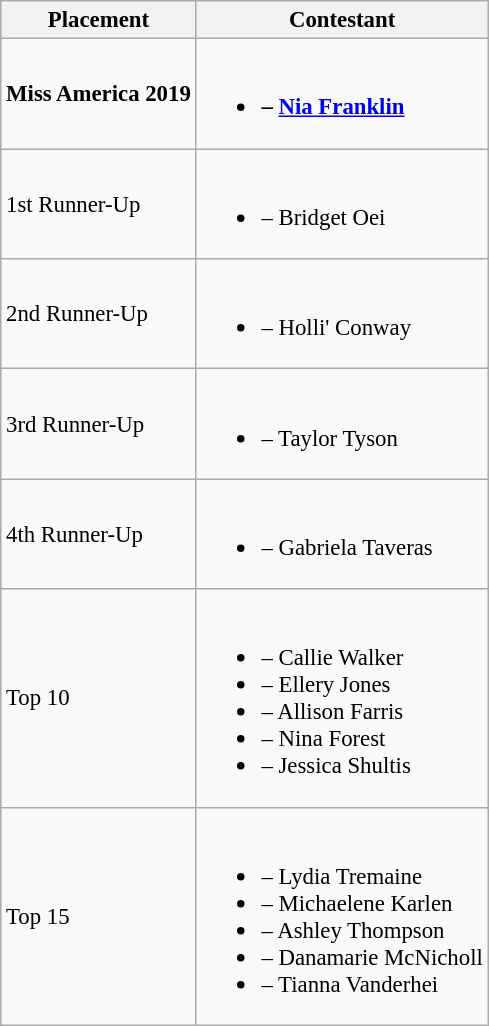<table class="wikitable sortable" style="font-size:95%;">
<tr>
<th>Placement</th>
<th>Contestant</th>
</tr>
<tr>
<td><strong>Miss America 2019</strong></td>
<td><br><ul><li><strong> – <a href='#'>Nia Franklin</a></strong></li></ul></td>
</tr>
<tr>
<td>1st Runner-Up</td>
<td><br><ul><li> – Bridget Oei</li></ul></td>
</tr>
<tr>
<td>2nd Runner-Up</td>
<td><br><ul><li> – Holli' Conway</li></ul></td>
</tr>
<tr>
<td>3rd Runner-Up</td>
<td><br><ul><li> – Taylor Tyson</li></ul></td>
</tr>
<tr>
<td>4th Runner-Up</td>
<td><br><ul><li> – Gabriela Taveras</li></ul></td>
</tr>
<tr>
<td>Top 10</td>
<td><br><ul><li> – Callie Walker</li><li> – Ellery Jones</li><li> – Allison Farris</li><li> – Nina Forest</li><li> – Jessica Shultis</li></ul></td>
</tr>
<tr>
<td>Top 15</td>
<td><br><ul><li> – Lydia Tremaine</li><li> – Michaelene Karlen</li><li> – Ashley Thompson</li><li> – Danamarie McNicholl</li><li> – Tianna Vanderhei</li></ul></td>
</tr>
</table>
